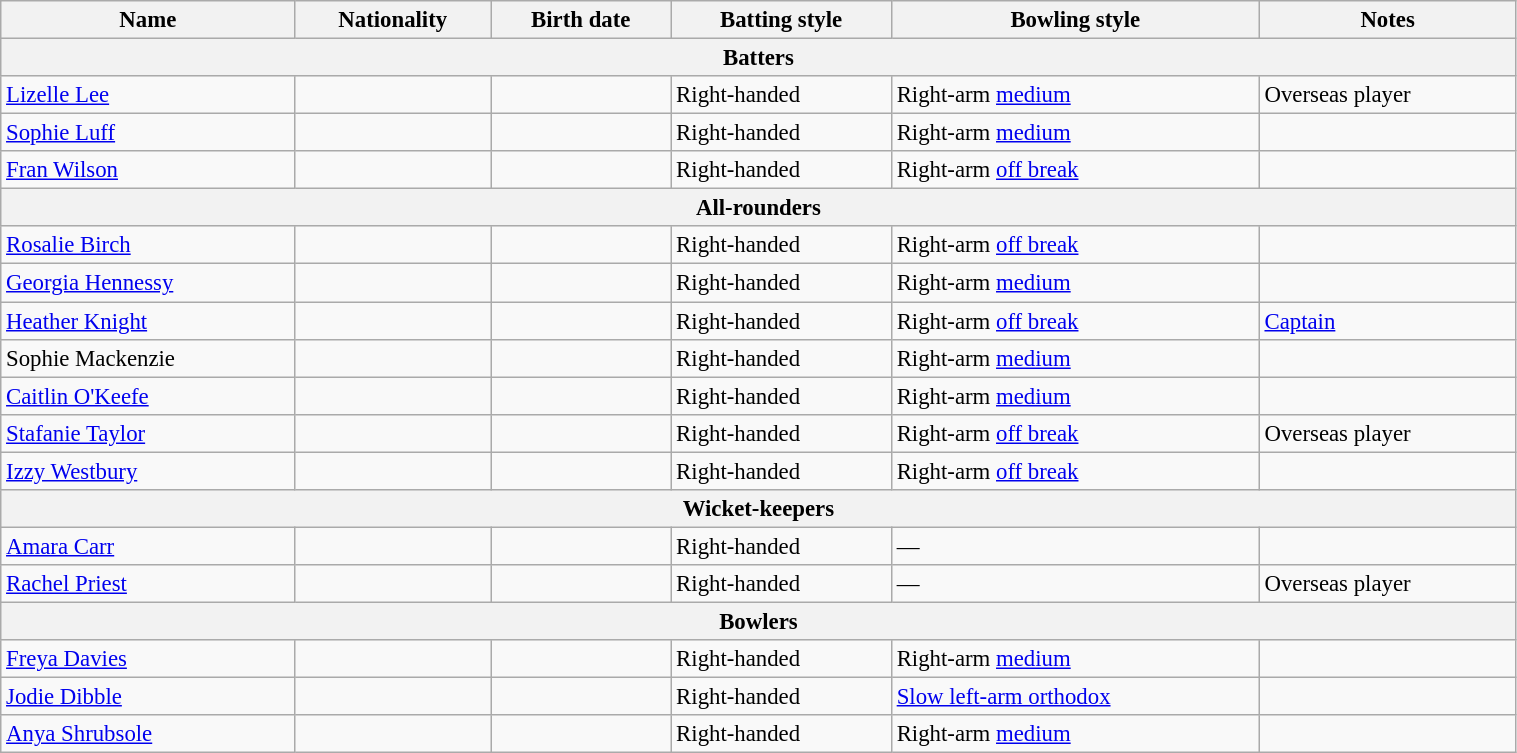<table class="wikitable"  style="font-size:95%; width:80%;">
<tr>
<th>Name</th>
<th>Nationality</th>
<th>Birth date</th>
<th>Batting style</th>
<th>Bowling style</th>
<th>Notes</th>
</tr>
<tr>
<th colspan="7">Batters</th>
</tr>
<tr>
<td><a href='#'>Lizelle Lee</a></td>
<td></td>
<td></td>
<td>Right-handed</td>
<td>Right-arm <a href='#'>medium</a></td>
<td>Overseas player</td>
</tr>
<tr>
<td><a href='#'>Sophie Luff</a></td>
<td></td>
<td></td>
<td>Right-handed</td>
<td>Right-arm <a href='#'>medium</a></td>
<td></td>
</tr>
<tr>
<td><a href='#'>Fran Wilson</a></td>
<td></td>
<td></td>
<td>Right-handed</td>
<td>Right-arm <a href='#'>off break</a></td>
<td></td>
</tr>
<tr>
<th colspan="7">All-rounders</th>
</tr>
<tr>
<td><a href='#'>Rosalie Birch</a></td>
<td></td>
<td></td>
<td>Right-handed</td>
<td>Right-arm <a href='#'>off break</a></td>
<td></td>
</tr>
<tr>
<td><a href='#'>Georgia Hennessy</a></td>
<td></td>
<td></td>
<td>Right-handed</td>
<td>Right-arm <a href='#'>medium</a></td>
<td></td>
</tr>
<tr>
<td><a href='#'>Heather Knight</a></td>
<td></td>
<td></td>
<td>Right-handed</td>
<td>Right-arm <a href='#'>off break</a></td>
<td><a href='#'>Captain</a></td>
</tr>
<tr>
<td>Sophie Mackenzie</td>
<td></td>
<td></td>
<td>Right-handed</td>
<td>Right-arm <a href='#'>medium</a></td>
<td></td>
</tr>
<tr>
<td><a href='#'>Caitlin O'Keefe</a></td>
<td></td>
<td></td>
<td>Right-handed</td>
<td>Right-arm <a href='#'>medium</a></td>
<td></td>
</tr>
<tr>
<td><a href='#'>Stafanie Taylor</a></td>
<td></td>
<td></td>
<td>Right-handed</td>
<td>Right-arm <a href='#'>off break</a></td>
<td>Overseas player</td>
</tr>
<tr>
<td><a href='#'>Izzy Westbury</a></td>
<td></td>
<td></td>
<td>Right-handed</td>
<td>Right-arm <a href='#'>off break</a></td>
<td></td>
</tr>
<tr>
<th colspan="7">Wicket-keepers</th>
</tr>
<tr>
<td><a href='#'>Amara Carr</a></td>
<td></td>
<td></td>
<td>Right-handed</td>
<td>—</td>
<td></td>
</tr>
<tr>
<td><a href='#'>Rachel Priest</a></td>
<td></td>
<td></td>
<td>Right-handed</td>
<td>—</td>
<td>Overseas player</td>
</tr>
<tr>
<th colspan="7">Bowlers</th>
</tr>
<tr>
<td><a href='#'>Freya Davies</a></td>
<td></td>
<td></td>
<td>Right-handed</td>
<td>Right-arm <a href='#'>medium</a></td>
<td></td>
</tr>
<tr>
<td><a href='#'>Jodie Dibble</a></td>
<td></td>
<td></td>
<td>Right-handed</td>
<td><a href='#'>Slow left-arm orthodox</a></td>
<td></td>
</tr>
<tr>
<td><a href='#'>Anya Shrubsole</a></td>
<td></td>
<td></td>
<td>Right-handed</td>
<td>Right-arm <a href='#'>medium</a></td>
<td></td>
</tr>
</table>
